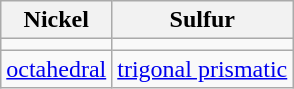<table class="wikitable" style="text-align:center;">
<tr>
<th>Nickel</th>
<th>Sulfur</th>
</tr>
<tr>
<td></td>
<td></td>
</tr>
<tr>
<td><a href='#'>octahedral</a></td>
<td><a href='#'>trigonal prismatic</a></td>
</tr>
</table>
